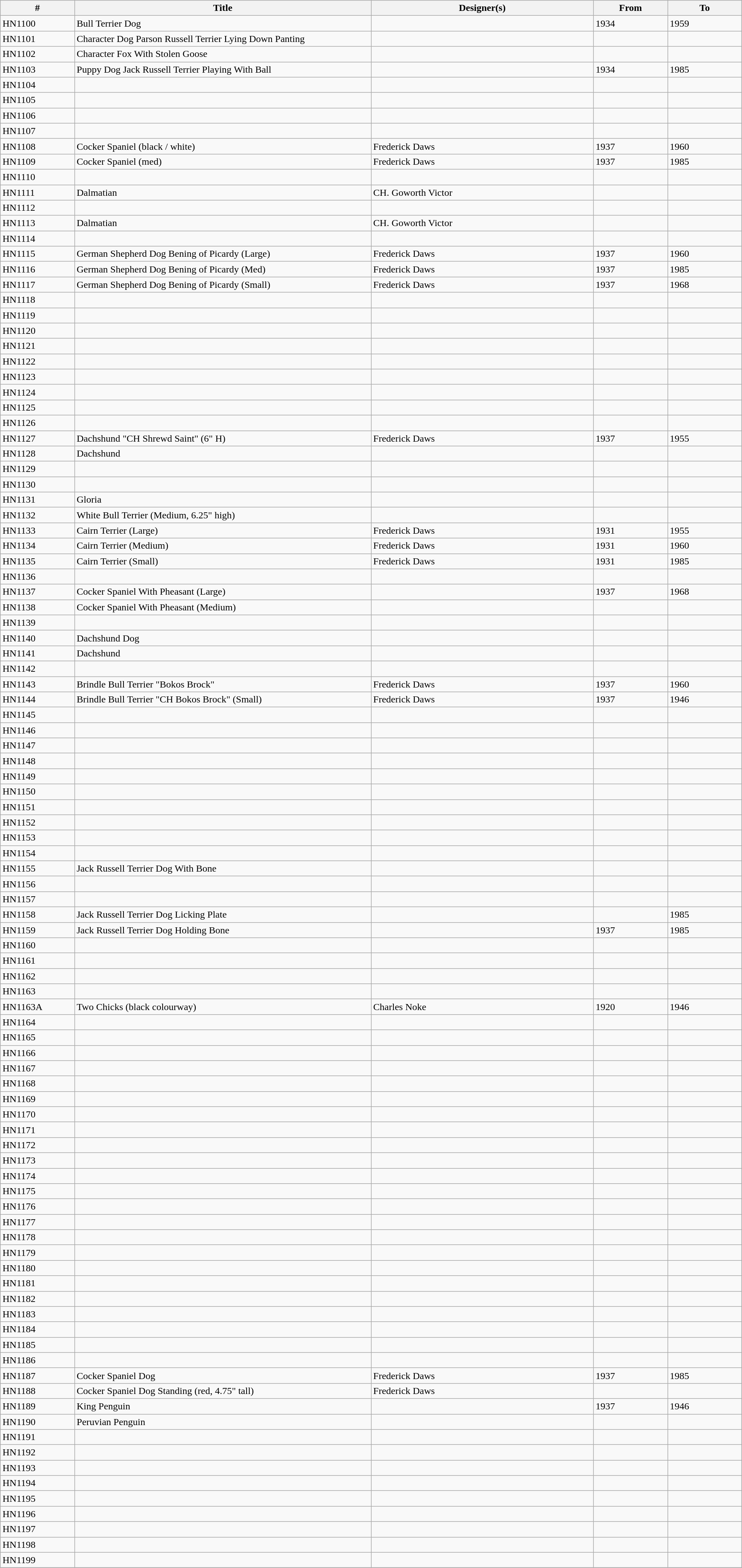<table class="wikitable collapsible" width="97%" border="1" cellpadding="1" cellspacing="0" align="centre">
<tr>
<th width=10%>#</th>
<th width=40%>Title</th>
<th width=30%>Designer(s)</th>
<th width=10%>From</th>
<th width=10%>To</th>
</tr>
<tr>
<td>HN1100</td>
<td>Bull Terrier Dog</td>
<td></td>
<td>1934</td>
<td>1959</td>
</tr>
<tr>
<td>HN1101</td>
<td>Character Dog Parson Russell Terrier Lying Down Panting</td>
<td></td>
<td></td>
<td></td>
</tr>
<tr>
<td>HN1102</td>
<td>Character Fox With Stolen Goose</td>
<td></td>
<td></td>
<td></td>
</tr>
<tr>
<td>HN1103</td>
<td>Puppy Dog Jack Russell Terrier Playing With Ball</td>
<td></td>
<td>1934</td>
<td>1985</td>
</tr>
<tr>
<td>HN1104</td>
<td></td>
<td></td>
<td></td>
<td></td>
</tr>
<tr>
<td>HN1105</td>
<td></td>
<td></td>
<td></td>
<td></td>
</tr>
<tr>
<td>HN1106</td>
<td></td>
<td></td>
<td></td>
<td></td>
</tr>
<tr>
<td>HN1107</td>
<td></td>
<td></td>
<td></td>
<td></td>
</tr>
<tr>
<td>HN1108</td>
<td>Cocker Spaniel (black / white)</td>
<td>Frederick Daws</td>
<td>1937</td>
<td>1960</td>
</tr>
<tr>
<td>HN1109</td>
<td>Cocker Spaniel (med)</td>
<td>Frederick Daws</td>
<td>1937</td>
<td>1985</td>
</tr>
<tr>
<td>HN1110</td>
<td></td>
<td></td>
<td></td>
<td></td>
</tr>
<tr>
<td>HN1111</td>
<td>Dalmatian</td>
<td>CH. Goworth Victor</td>
<td></td>
<td></td>
</tr>
<tr>
<td>HN1112</td>
<td></td>
<td></td>
<td></td>
<td></td>
</tr>
<tr>
<td>HN1113</td>
<td>Dalmatian</td>
<td>CH. Goworth Victor</td>
<td></td>
<td></td>
</tr>
<tr>
<td>HN1114</td>
<td></td>
<td></td>
<td></td>
<td></td>
</tr>
<tr>
<td>HN1115</td>
<td>German Shepherd Dog Bening of Picardy (Large)</td>
<td>Frederick Daws</td>
<td>1937</td>
<td>1960</td>
</tr>
<tr>
<td>HN1116</td>
<td>German Shepherd Dog Bening of Picardy (Med)</td>
<td>Frederick Daws</td>
<td>1937</td>
<td>1985</td>
</tr>
<tr>
<td>HN1117</td>
<td>German Shepherd Dog Bening of Picardy (Small)</td>
<td>Frederick Daws</td>
<td>1937</td>
<td>1968</td>
</tr>
<tr>
<td>HN1118</td>
<td></td>
<td></td>
<td></td>
<td></td>
</tr>
<tr>
<td>HN1119</td>
<td></td>
<td></td>
<td></td>
<td></td>
</tr>
<tr>
<td>HN1120</td>
<td></td>
<td></td>
<td></td>
<td></td>
</tr>
<tr>
<td>HN1121</td>
<td></td>
<td></td>
<td></td>
<td></td>
</tr>
<tr>
<td>HN1122</td>
<td></td>
<td></td>
<td></td>
<td></td>
</tr>
<tr>
<td>HN1123</td>
<td></td>
<td></td>
<td></td>
<td></td>
</tr>
<tr>
<td>HN1124</td>
<td></td>
<td></td>
<td></td>
<td></td>
</tr>
<tr>
<td>HN1125</td>
<td></td>
<td></td>
<td></td>
<td></td>
</tr>
<tr>
<td>HN1126</td>
<td></td>
<td></td>
<td></td>
<td></td>
</tr>
<tr>
<td>HN1127</td>
<td>Dachshund "CH Shrewd Saint" (6" H)</td>
<td>Frederick Daws</td>
<td>1937</td>
<td>1955</td>
</tr>
<tr>
<td>HN1128</td>
<td>Dachshund</td>
<td></td>
<td></td>
<td></td>
</tr>
<tr>
<td>HN1129</td>
<td></td>
<td></td>
<td></td>
<td></td>
</tr>
<tr>
<td>HN1130</td>
<td></td>
<td></td>
<td></td>
<td></td>
</tr>
<tr>
<td>HN1131</td>
<td>Gloria</td>
<td></td>
<td></td>
<td></td>
</tr>
<tr>
<td>HN1132</td>
<td>White Bull Terrier (Medium, 6.25" high)</td>
<td></td>
<td></td>
<td></td>
</tr>
<tr>
<td>HN1133</td>
<td>Cairn Terrier (Large)</td>
<td>Frederick Daws</td>
<td>1931</td>
<td>1955</td>
</tr>
<tr>
<td>HN1134</td>
<td>Cairn Terrier (Medium)</td>
<td>Frederick Daws</td>
<td>1931</td>
<td>1960</td>
</tr>
<tr>
<td>HN1135</td>
<td>Cairn Terrier (Small)</td>
<td>Frederick Daws</td>
<td>1931</td>
<td>1985</td>
</tr>
<tr>
<td>HN1136</td>
<td></td>
<td></td>
<td></td>
<td></td>
</tr>
<tr>
<td>HN1137</td>
<td>Cocker Spaniel With Pheasant (Large)</td>
<td></td>
<td>1937</td>
<td>1968</td>
</tr>
<tr>
<td>HN1138</td>
<td>Cocker Spaniel With Pheasant (Medium)</td>
<td></td>
<td></td>
<td></td>
</tr>
<tr>
<td>HN1139</td>
<td></td>
<td></td>
<td></td>
<td></td>
</tr>
<tr>
<td>HN1140</td>
<td>Dachshund Dog</td>
<td></td>
<td></td>
<td></td>
</tr>
<tr>
<td>HN1141</td>
<td>Dachshund</td>
<td></td>
<td></td>
</tr>
<tr>
<td>HN1142</td>
<td></td>
<td></td>
<td></td>
<td></td>
</tr>
<tr>
<td>HN1143</td>
<td>Brindle Bull Terrier "Bokos Brock"</td>
<td>Frederick Daws</td>
<td>1937</td>
<td>1960</td>
</tr>
<tr>
<td>HN1144</td>
<td>Brindle Bull Terrier "CH Bokos Brock" (Small)</td>
<td>Frederick Daws</td>
<td>1937</td>
<td>1946</td>
</tr>
<tr>
<td>HN1145</td>
<td></td>
<td></td>
<td></td>
<td></td>
</tr>
<tr>
<td>HN1146</td>
<td></td>
<td></td>
<td></td>
<td></td>
</tr>
<tr>
<td>HN1147</td>
<td></td>
<td></td>
<td></td>
<td></td>
</tr>
<tr>
<td>HN1148</td>
<td></td>
<td></td>
<td></td>
<td></td>
</tr>
<tr>
<td>HN1149</td>
<td></td>
<td></td>
<td></td>
<td></td>
</tr>
<tr>
<td>HN1150</td>
<td></td>
<td></td>
<td></td>
<td></td>
</tr>
<tr>
<td>HN1151</td>
<td></td>
<td></td>
<td></td>
<td></td>
</tr>
<tr>
<td>HN1152</td>
<td></td>
<td></td>
<td></td>
<td></td>
</tr>
<tr>
<td>HN1153</td>
<td></td>
<td></td>
<td></td>
<td></td>
</tr>
<tr>
<td>HN1154</td>
<td></td>
<td></td>
<td></td>
<td></td>
</tr>
<tr>
<td>HN1155</td>
<td>Jack Russell Terrier Dog With Bone</td>
<td></td>
<td></td>
<td></td>
</tr>
<tr>
<td>HN1156</td>
<td></td>
<td></td>
<td></td>
<td></td>
</tr>
<tr>
<td>HN1157</td>
<td></td>
<td></td>
<td></td>
<td></td>
</tr>
<tr>
<td>HN1158</td>
<td>Jack Russell Terrier Dog Licking Plate</td>
<td></td>
<td></td>
<td>1985</td>
</tr>
<tr>
<td>HN1159</td>
<td>Jack Russell Terrier Dog Holding Bone</td>
<td></td>
<td>1937</td>
<td>1985</td>
</tr>
<tr>
<td>HN1160</td>
<td></td>
<td></td>
<td></td>
<td></td>
</tr>
<tr>
<td>HN1161</td>
<td></td>
<td></td>
<td></td>
<td></td>
</tr>
<tr>
<td>HN1162</td>
<td></td>
<td></td>
<td></td>
<td></td>
</tr>
<tr>
<td>HN1163</td>
<td></td>
<td></td>
<td></td>
<td></td>
</tr>
<tr>
<td>HN1163A</td>
<td>Two Chicks (black colourway)</td>
<td>Charles Noke</td>
<td>1920</td>
<td>1946</td>
</tr>
<tr>
<td>HN1164</td>
<td></td>
<td></td>
<td></td>
<td></td>
</tr>
<tr>
<td>HN1165</td>
<td></td>
<td></td>
<td></td>
<td></td>
</tr>
<tr>
<td>HN1166</td>
<td></td>
<td></td>
<td></td>
<td></td>
</tr>
<tr>
<td>HN1167</td>
<td></td>
<td></td>
<td></td>
<td></td>
</tr>
<tr>
<td>HN1168</td>
<td></td>
<td></td>
<td></td>
<td></td>
</tr>
<tr>
<td>HN1169</td>
<td></td>
<td></td>
<td></td>
<td></td>
</tr>
<tr>
<td>HN1170</td>
<td></td>
<td></td>
<td></td>
<td></td>
</tr>
<tr>
<td>HN1171</td>
<td></td>
<td></td>
<td></td>
<td></td>
</tr>
<tr>
<td>HN1172</td>
<td></td>
<td></td>
<td></td>
<td></td>
</tr>
<tr>
<td>HN1173</td>
<td></td>
<td></td>
<td></td>
<td></td>
</tr>
<tr>
<td>HN1174</td>
<td></td>
<td></td>
<td></td>
<td></td>
</tr>
<tr>
<td>HN1175</td>
<td></td>
<td></td>
<td></td>
<td></td>
</tr>
<tr>
<td>HN1176</td>
<td></td>
<td></td>
<td></td>
<td></td>
</tr>
<tr>
<td>HN1177</td>
<td></td>
<td></td>
<td></td>
<td></td>
</tr>
<tr>
<td>HN1178</td>
<td></td>
<td></td>
<td></td>
<td></td>
</tr>
<tr>
<td>HN1179</td>
<td></td>
<td></td>
<td></td>
<td></td>
</tr>
<tr>
<td>HN1180</td>
<td></td>
<td></td>
<td></td>
<td></td>
</tr>
<tr>
<td>HN1181</td>
<td></td>
<td></td>
<td></td>
<td></td>
</tr>
<tr>
<td>HN1182</td>
<td></td>
<td></td>
<td></td>
<td></td>
</tr>
<tr>
<td>HN1183</td>
<td></td>
<td></td>
<td></td>
<td></td>
</tr>
<tr>
<td>HN1184</td>
<td></td>
<td></td>
<td></td>
<td></td>
</tr>
<tr>
<td>HN1185</td>
<td></td>
<td></td>
<td></td>
<td></td>
</tr>
<tr>
<td>HN1186</td>
<td></td>
<td></td>
<td></td>
<td></td>
</tr>
<tr>
<td>HN1187</td>
<td>Cocker Spaniel Dog</td>
<td>Frederick Daws</td>
<td>1937</td>
<td>1985</td>
</tr>
<tr>
<td>HN1188</td>
<td>Cocker Spaniel Dog Standing (red, 4.75" tall)</td>
<td>Frederick Daws</td>
<td></td>
<td></td>
</tr>
<tr>
<td>HN1189</td>
<td>King Penguin</td>
<td></td>
<td>1937</td>
<td>1946</td>
</tr>
<tr>
<td>HN1190</td>
<td>Peruvian Penguin</td>
<td></td>
<td></td>
<td></td>
</tr>
<tr>
<td>HN1191</td>
<td></td>
<td></td>
<td></td>
<td></td>
</tr>
<tr>
<td>HN1192</td>
<td></td>
<td></td>
<td></td>
<td></td>
</tr>
<tr>
<td>HN1193</td>
<td></td>
<td></td>
<td></td>
<td></td>
</tr>
<tr>
<td>HN1194</td>
<td></td>
<td></td>
<td></td>
<td></td>
</tr>
<tr>
<td>HN1195</td>
<td></td>
<td></td>
<td></td>
<td></td>
</tr>
<tr>
<td>HN1196</td>
<td></td>
<td></td>
<td></td>
<td></td>
</tr>
<tr>
<td>HN1197</td>
<td></td>
<td></td>
<td></td>
<td></td>
</tr>
<tr>
<td>HN1198</td>
<td></td>
<td></td>
<td></td>
<td></td>
</tr>
<tr>
<td>HN1199</td>
<td></td>
<td></td>
<td></td>
<td></td>
</tr>
<tr>
</tr>
</table>
